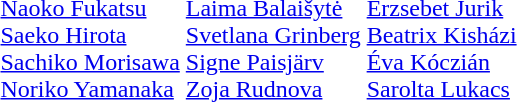<table>
<tr>
<td></td>
<td><br><a href='#'>Naoko Fukatsu</a><br><a href='#'>Saeko Hirota</a><br><a href='#'>Sachiko Morisawa</a><br><a href='#'>Noriko Yamanaka</a></td>
<td><br><a href='#'>Laima Balaišytė</a><br><a href='#'>Svetlana Grinberg</a><br><a href='#'>Signe Paisjärv</a><br><a href='#'>Zoja Rudnova</a></td>
<td><br><a href='#'>Erzsebet Jurik</a><br><a href='#'>Beatrix Kisházi</a><br><a href='#'>Éva Kóczián</a><br><a href='#'>Sarolta Lukacs</a></td>
</tr>
</table>
